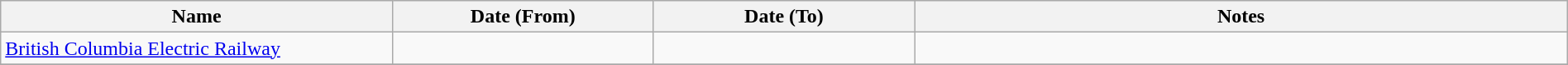<table class="wikitable sortable" width=100%>
<tr>
<th width=15%>Name</th>
<th width=10%>Date (From)</th>
<th width=10%>Date (To)</th>
<th class="unsortable" width=25%>Notes</th>
</tr>
<tr>
<td><a href='#'>British Columbia Electric Railway</a></td>
<td></td>
<td></td>
<td></td>
</tr>
<tr>
</tr>
</table>
